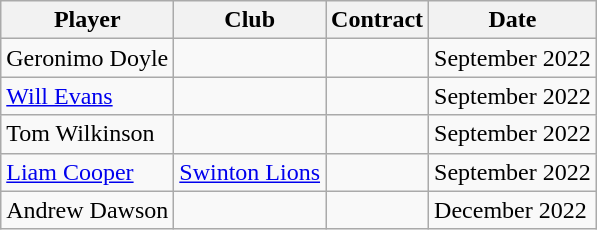<table class="wikitable">
<tr>
<th>Player</th>
<th>Club</th>
<th>Contract</th>
<th>Date</th>
</tr>
<tr>
<td>Geronimo Doyle</td>
<td></td>
<td></td>
<td>September 2022</td>
</tr>
<tr>
<td><a href='#'>Will Evans</a></td>
<td></td>
<td></td>
<td>September 2022</td>
</tr>
<tr>
<td>Tom Wilkinson</td>
<td></td>
<td></td>
<td>September 2022</td>
</tr>
<tr>
<td><a href='#'>Liam Cooper</a></td>
<td><a href='#'>Swinton Lions</a></td>
<td></td>
<td>September 2022</td>
</tr>
<tr>
<td>Andrew Dawson</td>
<td></td>
<td></td>
<td>December 2022</td>
</tr>
</table>
